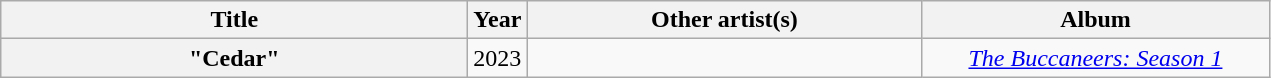<table class="wikitable plainrowheaders" style="text-align:center;">
<tr>
<th scope="col" style="width:19em;">Title</th>
<th scope="col" style="width:1em;">Year</th>
<th scope="col" style="width:16em;">Other artist(s)</th>
<th scope="col" style="width:14em;">Album</th>
</tr>
<tr>
<th scope="row">"Cedar"</th>
<td>2023</td>
<td></td>
<td><em><a href='#'>The Buccaneers: Season 1</a></em></td>
</tr>
</table>
